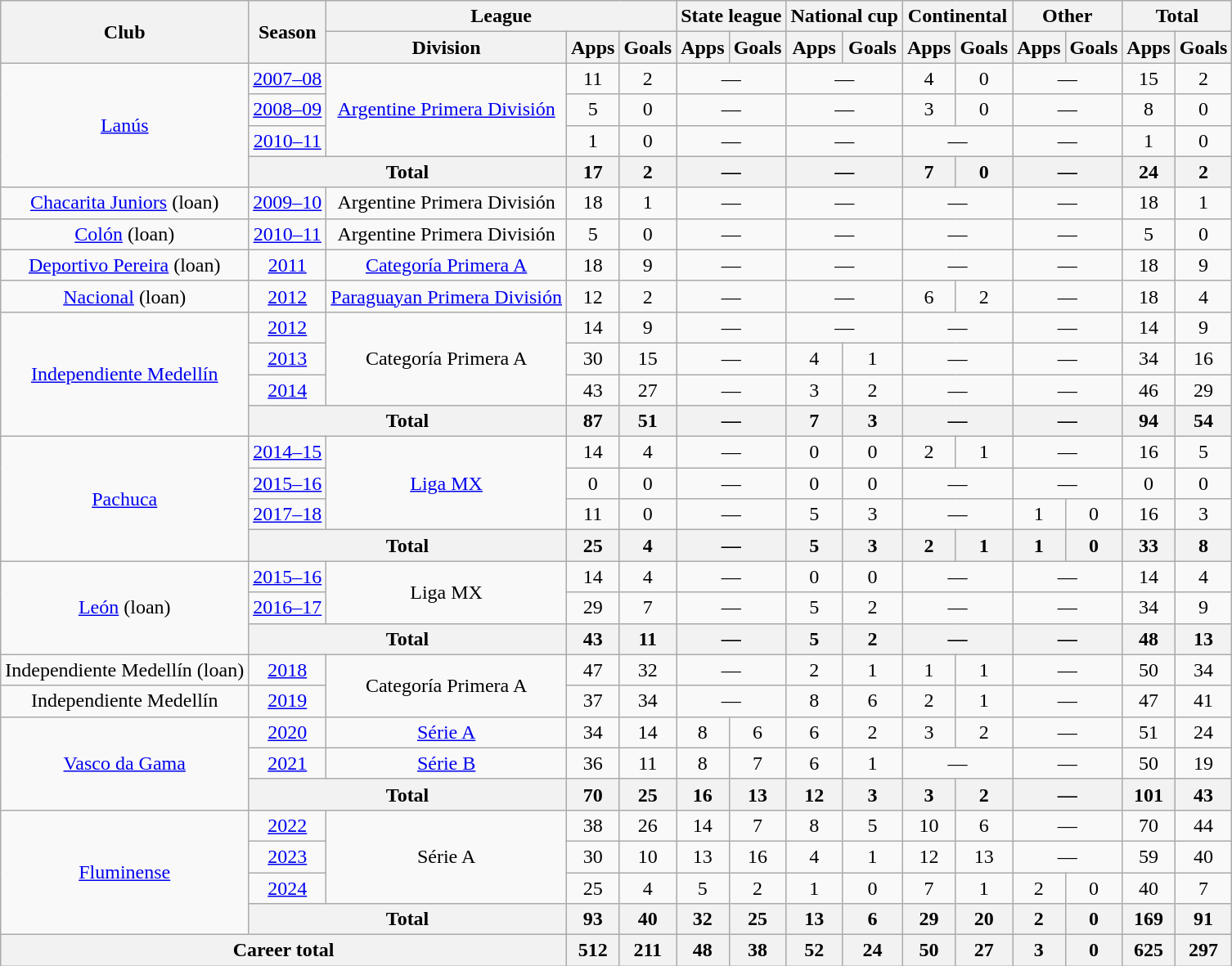<table class="wikitable" style="text-align:center">
<tr>
<th rowspan="2">Club</th>
<th rowspan="2">Season</th>
<th colspan="3">League</th>
<th colspan="2">State league</th>
<th colspan="2">National cup</th>
<th colspan="2">Continental</th>
<th colspan="2">Other</th>
<th colspan="2">Total</th>
</tr>
<tr>
<th>Division</th>
<th>Apps</th>
<th>Goals</th>
<th>Apps</th>
<th>Goals</th>
<th>Apps</th>
<th>Goals</th>
<th>Apps</th>
<th>Goals</th>
<th>Apps</th>
<th>Goals</th>
<th>Apps</th>
<th>Goals</th>
</tr>
<tr>
<td rowspan="4"><a href='#'>Lanús</a></td>
<td><a href='#'>2007–08</a></td>
<td rowspan="3"><a href='#'>Argentine Primera División</a></td>
<td>11</td>
<td>2</td>
<td colspan="2">—</td>
<td colspan="2">—</td>
<td>4</td>
<td>0</td>
<td colspan="2">—</td>
<td>15</td>
<td>2</td>
</tr>
<tr>
<td><a href='#'>2008–09</a></td>
<td>5</td>
<td>0</td>
<td colspan="2">—</td>
<td colspan="2">—</td>
<td>3</td>
<td>0</td>
<td colspan="2">—</td>
<td>8</td>
<td>0</td>
</tr>
<tr>
<td><a href='#'>2010–11</a></td>
<td>1</td>
<td>0</td>
<td colspan="2">—</td>
<td colspan="2">—</td>
<td colspan="2">—</td>
<td colspan="2">—</td>
<td>1</td>
<td>0</td>
</tr>
<tr>
<th colspan="2">Total</th>
<th>17</th>
<th>2</th>
<th colspan="2">—</th>
<th colspan="2">—</th>
<th>7</th>
<th>0</th>
<th colspan="2">—</th>
<th>24</th>
<th>2</th>
</tr>
<tr>
<td><a href='#'>Chacarita Juniors</a> (loan)</td>
<td><a href='#'>2009–10</a></td>
<td>Argentine Primera División</td>
<td>18</td>
<td>1</td>
<td colspan="2">—</td>
<td colspan="2">—</td>
<td colspan="2">—</td>
<td colspan="2">—</td>
<td>18</td>
<td>1</td>
</tr>
<tr>
<td><a href='#'>Colón</a> (loan)</td>
<td><a href='#'>2010–11</a></td>
<td>Argentine Primera División</td>
<td>5</td>
<td>0</td>
<td colspan="2">—</td>
<td colspan="2">—</td>
<td colspan="2">—</td>
<td colspan="2">—</td>
<td>5</td>
<td>0</td>
</tr>
<tr>
<td><a href='#'>Deportivo Pereira</a> (loan)</td>
<td><a href='#'>2011</a></td>
<td><a href='#'>Categoría Primera A</a></td>
<td>18</td>
<td>9</td>
<td colspan="2">—</td>
<td colspan="2">—</td>
<td colspan="2">—</td>
<td colspan="2">—</td>
<td>18</td>
<td>9</td>
</tr>
<tr>
<td><a href='#'>Nacional</a> (loan)</td>
<td><a href='#'>2012</a></td>
<td><a href='#'>Paraguayan Primera División</a></td>
<td>12</td>
<td>2</td>
<td colspan="2">—</td>
<td colspan="2">—</td>
<td>6</td>
<td>2</td>
<td colspan="2">—</td>
<td>18</td>
<td>4</td>
</tr>
<tr>
<td rowspan="4"><a href='#'>Independiente Medellín</a></td>
<td><a href='#'>2012</a></td>
<td rowspan="3">Categoría Primera A</td>
<td>14</td>
<td>9</td>
<td colspan="2">—</td>
<td colspan="2">—</td>
<td colspan="2">—</td>
<td colspan="2">—</td>
<td>14</td>
<td>9</td>
</tr>
<tr>
<td><a href='#'>2013</a></td>
<td>30</td>
<td>15</td>
<td colspan="2">—</td>
<td>4</td>
<td>1</td>
<td colspan="2">—</td>
<td colspan="2">—</td>
<td>34</td>
<td>16</td>
</tr>
<tr>
<td><a href='#'>2014</a></td>
<td>43</td>
<td>27</td>
<td colspan="2">—</td>
<td>3</td>
<td>2</td>
<td colspan="2">—</td>
<td colspan="2">—</td>
<td>46</td>
<td>29</td>
</tr>
<tr>
<th colspan="2">Total</th>
<th>87</th>
<th>51</th>
<th colspan="2">—</th>
<th>7</th>
<th>3</th>
<th colspan="2">—</th>
<th colspan="2">—</th>
<th>94</th>
<th>54</th>
</tr>
<tr>
<td rowspan="4"><a href='#'>Pachuca</a></td>
<td><a href='#'>2014–15</a></td>
<td rowspan="3"><a href='#'>Liga MX</a></td>
<td>14</td>
<td>4</td>
<td colspan="2">—</td>
<td>0</td>
<td>0</td>
<td>2</td>
<td>1</td>
<td colspan="2">—</td>
<td>16</td>
<td>5</td>
</tr>
<tr>
<td><a href='#'>2015–16</a></td>
<td>0</td>
<td>0</td>
<td colspan="2">—</td>
<td>0</td>
<td>0</td>
<td colspan="2">—</td>
<td colspan="2">—</td>
<td>0</td>
<td>0</td>
</tr>
<tr>
<td><a href='#'>2017–18</a></td>
<td>11</td>
<td>0</td>
<td colspan="2">—</td>
<td>5</td>
<td>3</td>
<td colspan="2">—</td>
<td>1</td>
<td>0</td>
<td>16</td>
<td>3</td>
</tr>
<tr>
<th colspan="2">Total</th>
<th>25</th>
<th>4</th>
<th colspan="2">—</th>
<th>5</th>
<th>3</th>
<th>2</th>
<th>1</th>
<th>1</th>
<th>0</th>
<th>33</th>
<th>8</th>
</tr>
<tr>
<td rowspan="3"><a href='#'>León</a> (loan)</td>
<td><a href='#'>2015–16</a></td>
<td rowspan="2">Liga MX</td>
<td>14</td>
<td>4</td>
<td colspan="2">—</td>
<td>0</td>
<td>0</td>
<td colspan="2">—</td>
<td colspan="2">—</td>
<td>14</td>
<td>4</td>
</tr>
<tr>
<td><a href='#'>2016–17</a></td>
<td>29</td>
<td>7</td>
<td colspan="2">—</td>
<td>5</td>
<td>2</td>
<td colspan="2">—</td>
<td colspan="2">—</td>
<td>34</td>
<td>9</td>
</tr>
<tr>
<th colspan="2">Total</th>
<th>43</th>
<th>11</th>
<th colspan="2">—</th>
<th>5</th>
<th>2</th>
<th colspan="2">—</th>
<th colspan="2">—</th>
<th>48</th>
<th>13</th>
</tr>
<tr>
<td>Independiente Medellín (loan)</td>
<td><a href='#'>2018</a></td>
<td rowspan="2">Categoría Primera A</td>
<td>47</td>
<td>32</td>
<td colspan="2">—</td>
<td>2</td>
<td>1</td>
<td>1</td>
<td>1</td>
<td colspan="2">—</td>
<td>50</td>
<td>34</td>
</tr>
<tr>
<td>Independiente Medellín</td>
<td><a href='#'>2019</a></td>
<td>37</td>
<td>34</td>
<td colspan="2">—</td>
<td>8</td>
<td>6</td>
<td>2</td>
<td>1</td>
<td colspan="2">—</td>
<td>47</td>
<td>41</td>
</tr>
<tr>
<td rowspan="3"><a href='#'>Vasco da Gama</a></td>
<td><a href='#'>2020</a></td>
<td><a href='#'>Série A</a></td>
<td>34</td>
<td>14</td>
<td>8</td>
<td>6</td>
<td>6</td>
<td>2</td>
<td>3</td>
<td>2</td>
<td colspan="2">—</td>
<td>51</td>
<td>24</td>
</tr>
<tr>
<td><a href='#'>2021</a></td>
<td><a href='#'>Série B</a></td>
<td>36</td>
<td>11</td>
<td>8</td>
<td>7</td>
<td>6</td>
<td>1</td>
<td colspan="2">—</td>
<td colspan="2">—</td>
<td>50</td>
<td>19</td>
</tr>
<tr>
<th colspan="2">Total</th>
<th>70</th>
<th>25</th>
<th>16</th>
<th>13</th>
<th>12</th>
<th>3</th>
<th>3</th>
<th>2</th>
<th colspan="2">—</th>
<th>101</th>
<th>43</th>
</tr>
<tr>
<td rowspan="4"><a href='#'>Fluminense</a></td>
<td><a href='#'>2022</a></td>
<td rowspan="3">Série A</td>
<td>38</td>
<td>26</td>
<td>14</td>
<td>7</td>
<td>8</td>
<td>5</td>
<td>10</td>
<td>6</td>
<td colspan="2">—</td>
<td>70</td>
<td>44</td>
</tr>
<tr>
<td><a href='#'>2023</a></td>
<td>30</td>
<td>10</td>
<td>13</td>
<td>16</td>
<td>4</td>
<td>1</td>
<td>12</td>
<td>13</td>
<td colspan="2">—</td>
<td>59</td>
<td>40</td>
</tr>
<tr>
<td><a href='#'>2024</a></td>
<td>25</td>
<td>4</td>
<td>5</td>
<td>2</td>
<td>1</td>
<td>0</td>
<td>7</td>
<td>1</td>
<td>2</td>
<td>0</td>
<td>40</td>
<td>7</td>
</tr>
<tr>
<th colspan="2">Total</th>
<th>93</th>
<th>40</th>
<th>32</th>
<th>25</th>
<th>13</th>
<th>6</th>
<th>29</th>
<th>20</th>
<th>2</th>
<th>0</th>
<th>169</th>
<th>91</th>
</tr>
<tr>
<th colspan="3">Career total</th>
<th>512</th>
<th>211</th>
<th>48</th>
<th>38</th>
<th>52</th>
<th>24</th>
<th>50</th>
<th>27</th>
<th>3</th>
<th>0</th>
<th>625</th>
<th>297</th>
</tr>
</table>
